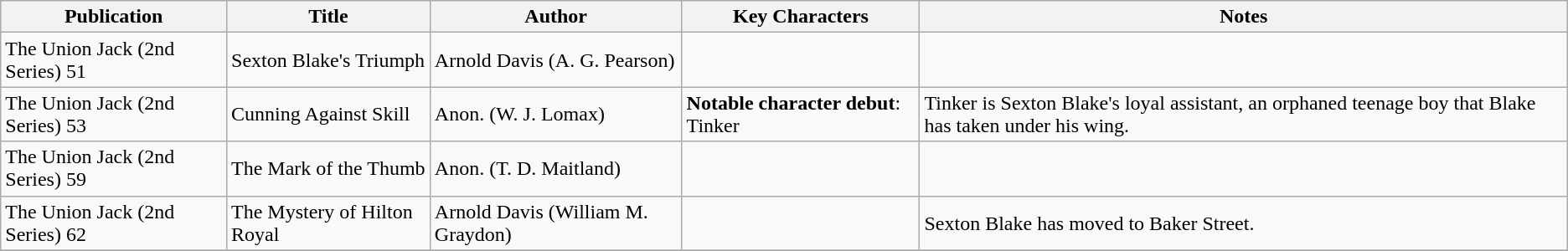<table class="wikitable">
<tr>
<th>Publication</th>
<th>Title</th>
<th>Author</th>
<th>Key Characters</th>
<th>Notes</th>
</tr>
<tr>
<td>The Union Jack (2nd Series) 51</td>
<td>Sexton Blake's Triumph</td>
<td>Arnold Davis (A. G. Pearson)</td>
<td></td>
<td></td>
</tr>
<tr>
<td>The Union Jack (2nd Series) 53</td>
<td>Cunning Against Skill</td>
<td>Anon. (W. J. Lomax)</td>
<td><strong>Notable character debut</strong>: Tinker</td>
<td>Tinker is Sexton Blake's loyal assistant, an orphaned teenage boy that Blake has taken under his wing.</td>
</tr>
<tr>
<td>The Union Jack (2nd Series) 59</td>
<td>The Mark of the Thumb</td>
<td>Anon. (T. D. Maitland)</td>
<td></td>
<td></td>
</tr>
<tr>
<td>The Union Jack (2nd Series) 62</td>
<td>The Mystery of Hilton Royal</td>
<td>Arnold Davis (William M. Graydon)</td>
<td></td>
<td>Sexton Blake has moved to Baker Street.</td>
</tr>
<tr>
</tr>
</table>
